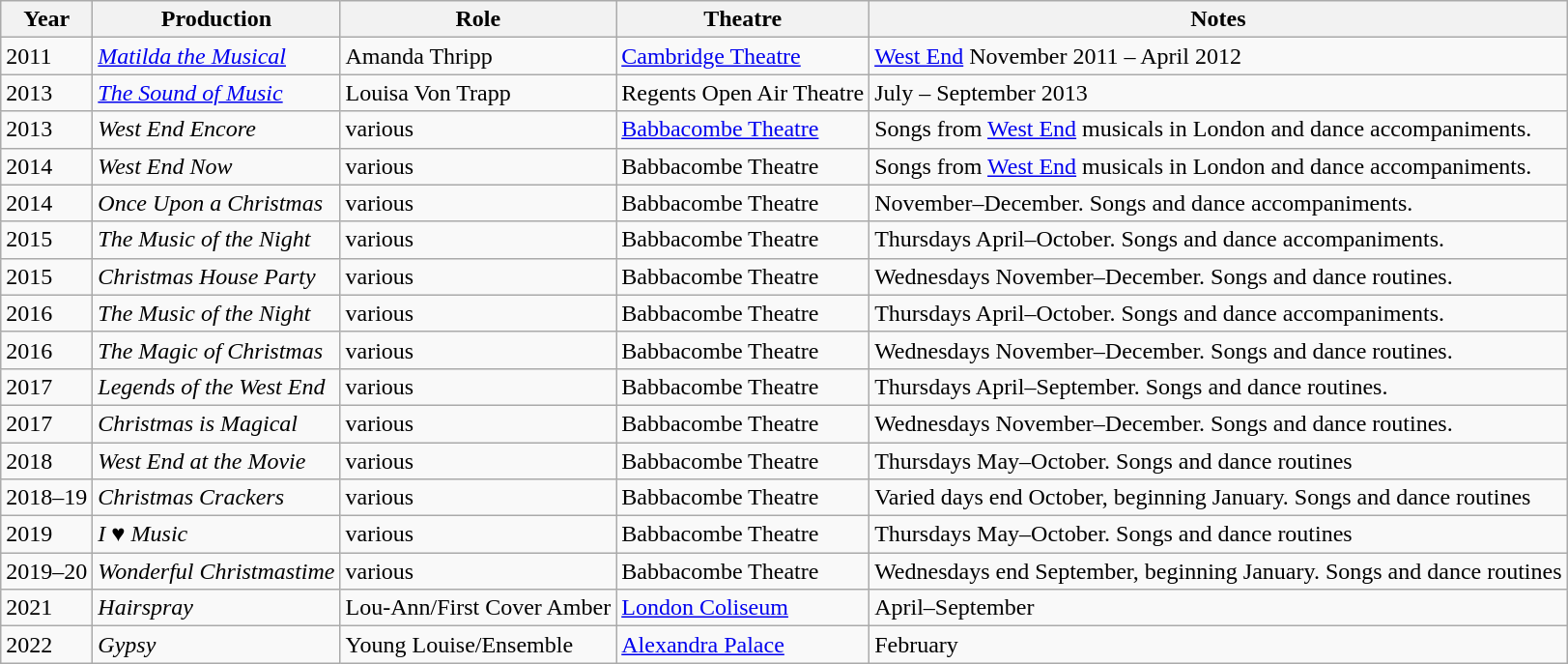<table class="wikitable">
<tr>
<th>Year</th>
<th>Production</th>
<th>Role</th>
<th>Theatre</th>
<th>Notes</th>
</tr>
<tr>
<td>2011</td>
<td><em><a href='#'>Matilda the Musical</a></em></td>
<td>Amanda Thripp</td>
<td><a href='#'>Cambridge Theatre</a></td>
<td><a href='#'>West End</a> November 2011 – April 2012</td>
</tr>
<tr>
<td>2013</td>
<td><em><a href='#'>The Sound of Music</a></em> </td>
<td>Louisa Von Trapp</td>
<td>Regents Open Air Theatre</td>
<td>July – September 2013</td>
</tr>
<tr>
<td>2013</td>
<td><em>West End Encore</em></td>
<td>various</td>
<td><a href='#'>Babbacombe Theatre</a></td>
<td>Songs from <a href='#'>West End</a> musicals in London and dance accompaniments.</td>
</tr>
<tr>
<td>2014</td>
<td><em>West End Now</em></td>
<td>various</td>
<td>Babbacombe Theatre</td>
<td>Songs from <a href='#'>West End</a> musicals in London and dance accompaniments.</td>
</tr>
<tr>
<td>2014</td>
<td><em>Once Upon a Christmas</em></td>
<td>various</td>
<td>Babbacombe Theatre</td>
<td>November–December. Songs and dance accompaniments.</td>
</tr>
<tr>
<td>2015</td>
<td><em>The Music of the Night</em></td>
<td>various</td>
<td>Babbacombe Theatre</td>
<td>Thursdays April–October. Songs and dance accompaniments.</td>
</tr>
<tr>
<td>2015</td>
<td><em>Christmas House Party</em></td>
<td>various</td>
<td>Babbacombe Theatre</td>
<td>Wednesdays  November–December. Songs and dance routines.</td>
</tr>
<tr>
<td>2016</td>
<td><em>The Music of the Night</em></td>
<td>various</td>
<td>Babbacombe Theatre</td>
<td>Thursdays April–October. Songs and dance accompaniments.</td>
</tr>
<tr>
<td>2016</td>
<td><em>The Magic of Christmas</em></td>
<td>various</td>
<td>Babbacombe Theatre</td>
<td>Wednesdays November–December. Songs and dance routines.</td>
</tr>
<tr>
<td>2017</td>
<td><em>Legends of the West End</em></td>
<td>various</td>
<td>Babbacombe Theatre</td>
<td>Thursdays April–September. Songs and dance routines.</td>
</tr>
<tr>
<td>2017</td>
<td><em>Christmas is Magical</em></td>
<td>various</td>
<td>Babbacombe Theatre</td>
<td>Wednesdays November–December. Songs and dance routines.</td>
</tr>
<tr>
<td>2018</td>
<td><em>West End at the Movie</em></td>
<td>various</td>
<td>Babbacombe Theatre</td>
<td>Thursdays May–October. Songs and dance routines</td>
</tr>
<tr>
<td>2018–19</td>
<td><em>Christmas Crackers</em></td>
<td>various</td>
<td>Babbacombe Theatre</td>
<td>Varied days end October, beginning January. Songs and dance routines</td>
</tr>
<tr>
<td>2019</td>
<td><em>I ♥ Music</em></td>
<td>various</td>
<td>Babbacombe Theatre</td>
<td>Thursdays May–October. Songs and dance routines</td>
</tr>
<tr>
<td>2019–20</td>
<td><em>Wonderful Christmastime</em></td>
<td>various</td>
<td>Babbacombe Theatre</td>
<td>Wednesdays end September, beginning January. Songs and dance routines</td>
</tr>
<tr>
<td>2021</td>
<td><em>Hairspray</em></td>
<td>Lou-Ann/First Cover Amber</td>
<td><a href='#'>London Coliseum</a></td>
<td>April–September</td>
</tr>
<tr>
<td>2022</td>
<td><em>Gypsy</em></td>
<td>Young Louise/Ensemble</td>
<td><a href='#'>Alexandra Palace</a></td>
<td>February</td>
</tr>
</table>
